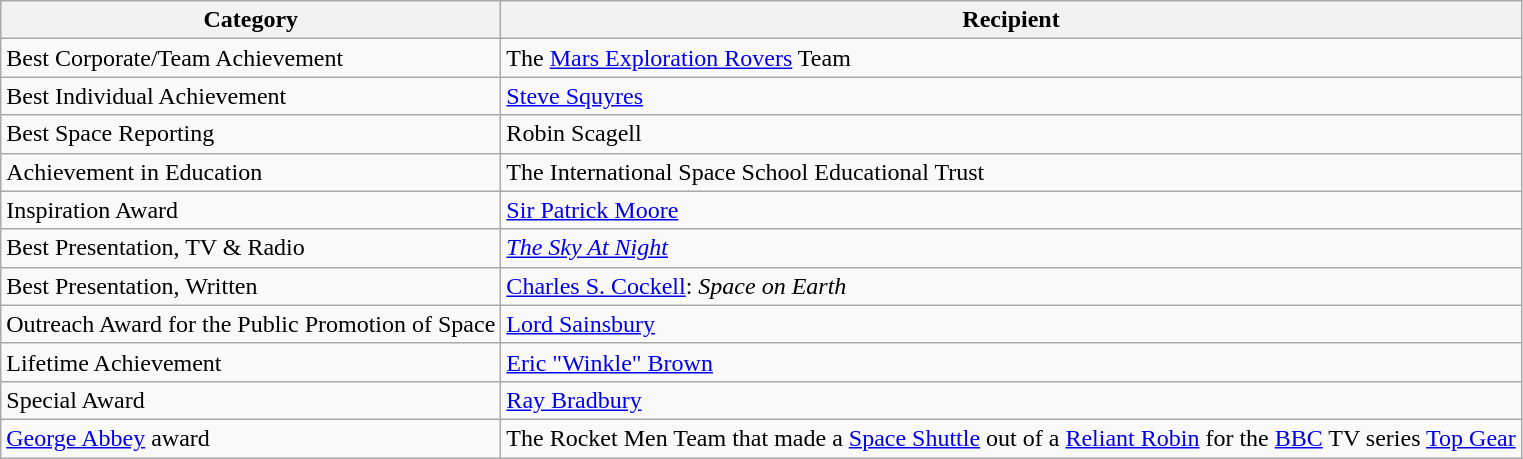<table class="wikitable">
<tr>
<th>Category</th>
<th>Recipient</th>
</tr>
<tr>
<td>Best Corporate/Team Achievement</td>
<td>The <a href='#'>Mars Exploration Rovers</a> Team</td>
</tr>
<tr>
<td>Best Individual Achievement</td>
<td><a href='#'>Steve Squyres</a></td>
</tr>
<tr>
<td>Best Space Reporting</td>
<td>Robin Scagell</td>
</tr>
<tr>
<td>Achievement in Education</td>
<td>The International Space School Educational Trust</td>
</tr>
<tr>
<td>Inspiration Award</td>
<td><a href='#'>Sir Patrick Moore</a></td>
</tr>
<tr>
<td>Best Presentation, TV & Radio</td>
<td><em><a href='#'>The Sky At Night</a></em></td>
</tr>
<tr>
<td>Best Presentation, Written</td>
<td><a href='#'>Charles S. Cockell</a>: <em>Space on Earth</em></td>
</tr>
<tr>
<td>Outreach Award for the Public Promotion of Space</td>
<td><a href='#'>Lord Sainsbury</a></td>
</tr>
<tr>
<td>Lifetime Achievement</td>
<td><a href='#'>Eric "Winkle" Brown</a></td>
</tr>
<tr>
<td>Special Award</td>
<td><a href='#'>Ray Bradbury</a></td>
</tr>
<tr>
<td><a href='#'>George Abbey</a> award</td>
<td>The Rocket Men Team that made a <a href='#'>Space Shuttle</a> out of a <a href='#'>Reliant Robin</a> for the <a href='#'>BBC</a> TV series <a href='#'>Top Gear</a></td>
</tr>
</table>
